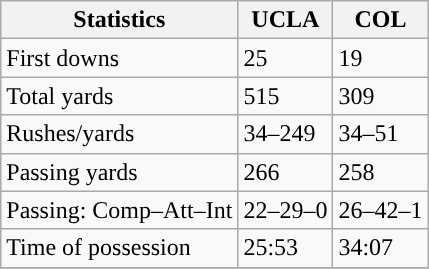<table class="wikitable" style="float: left;">
<tr>
<th>Statistics</th>
<th>UCLA</th>
<th>COL</th>
</tr>
<tr>
<td>First downs</td>
<td>25</td>
<td>19</td>
</tr>
<tr>
<td>Total yards</td>
<td>515</td>
<td>309</td>
</tr>
<tr>
<td>Rushes/yards</td>
<td>34–249</td>
<td>34–51</td>
</tr>
<tr>
<td>Passing yards</td>
<td>266</td>
<td>258</td>
</tr>
<tr>
<td>Passing: Comp–Att–Int</td>
<td>22–29–0</td>
<td>26–42–1</td>
</tr>
<tr>
<td>Time of possession</td>
<td>25:53</td>
<td>34:07</td>
</tr>
<tr>
</tr>
</table>
